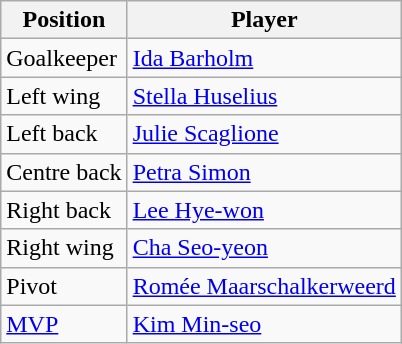<table class="wikitable">
<tr>
<th>Position</th>
<th>Player</th>
</tr>
<tr>
<td>Goalkeeper</td>
<td> <a href='#'>Ida Barholm</a></td>
</tr>
<tr>
<td>Left wing</td>
<td> <a href='#'>Stella Huselius</a></td>
</tr>
<tr>
<td>Left back</td>
<td> <a href='#'>Julie Scaglione</a></td>
</tr>
<tr>
<td>Centre back</td>
<td> <a href='#'>Petra Simon</a></td>
</tr>
<tr>
<td>Right back</td>
<td> <a href='#'>Lee Hye-won</a></td>
</tr>
<tr>
<td>Right wing</td>
<td> <a href='#'>Cha Seo-yeon</a></td>
</tr>
<tr>
<td>Pivot</td>
<td> <a href='#'>Romée Maarschalkerweerd</a></td>
</tr>
<tr>
<td><a href='#'>MVP</a></td>
<td> <a href='#'>Kim Min-seo</a></td>
</tr>
</table>
